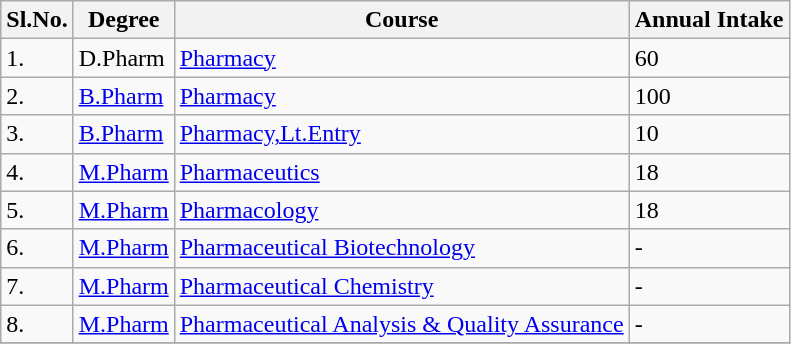<table class="wikitable">
<tr>
<th>Sl.No.</th>
<th>Degree</th>
<th>Course</th>
<th>Annual Intake</th>
</tr>
<tr>
<td>1.</td>
<td>D.Pharm</td>
<td><a href='#'>Pharmacy</a></td>
<td>60</td>
</tr>
<tr>
<td>2.</td>
<td><a href='#'>B.Pharm</a></td>
<td><a href='#'>Pharmacy</a></td>
<td>100</td>
</tr>
<tr>
<td>3.</td>
<td><a href='#'>B.Pharm</a></td>
<td><a href='#'>Pharmacy,Lt.Entry</a></td>
<td>10</td>
</tr>
<tr>
<td>4.</td>
<td><a href='#'>M.Pharm</a></td>
<td><a href='#'>Pharmaceutics</a></td>
<td>18</td>
</tr>
<tr>
<td>5.</td>
<td><a href='#'>M.Pharm</a></td>
<td><a href='#'>Pharmacology</a></td>
<td>18</td>
</tr>
<tr>
<td>6.</td>
<td><a href='#'>M.Pharm</a></td>
<td><a href='#'>Pharmaceutical Biotechnology</a></td>
<td>-</td>
</tr>
<tr>
<td>7.</td>
<td><a href='#'>M.Pharm</a></td>
<td><a href='#'>Pharmaceutical Chemistry</a></td>
<td>-</td>
</tr>
<tr>
<td>8.</td>
<td><a href='#'>M.Pharm</a></td>
<td><a href='#'>Pharmaceutical Analysis & Quality Assurance</a></td>
<td>-</td>
</tr>
<tr>
</tr>
</table>
